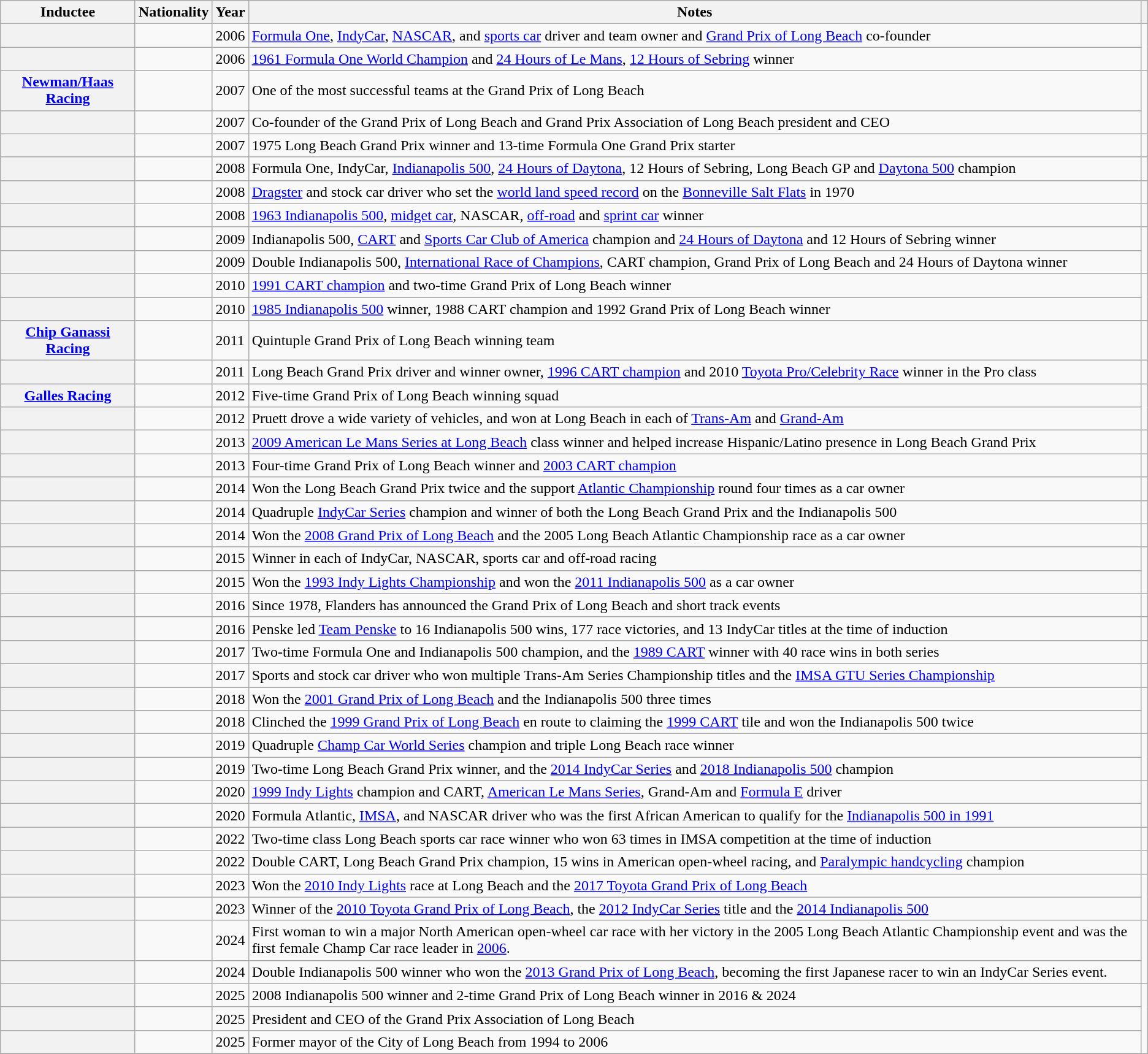<table class="wikitable plainrowheaders sortable">
<tr>
<th scope="col">Inductee</th>
<th scope="col">Nationality</th>
<th scope="col">Year</th>
<th scope="col" class="unsortable">Notes</th>
<th scope="col" class="unsortable"></th>
</tr>
<tr>
<th scope="row "></th>
<td></td>
<td>2006</td>
<td><a href='#'>Formula One</a>, <a href='#'>IndyCar</a>, <a href='#'>NASCAR</a>, and <a href='#'>sports car</a> driver and team owner and <a href='#'>Grand Prix of Long Beach</a> co-founder</td>
<td rowspan="2"></td>
</tr>
<tr>
<th scope="row "></th>
<td></td>
<td>2006</td>
<td><a href='#'>1961 Formula One World Champion</a> and <a href='#'>24 Hours of Le Mans</a>, <a href='#'>12 Hours of Sebring</a> winner</td>
</tr>
<tr>
<th scope="row "><a href='#'>Newman/Haas Racing</a></th>
<td></td>
<td>2007</td>
<td>One of the most successful teams at the Grand Prix of Long Beach</td>
<td rowspan="2"></td>
</tr>
<tr>
<th scope="row "></th>
<td></td>
<td>2007</td>
<td>Co-founder of the Grand Prix of Long Beach and Grand Prix Association of Long Beach president and CEO</td>
</tr>
<tr>
<th scope="row "></th>
<td></td>
<td>2007</td>
<td>1975 Long Beach Grand Prix winner and 13-time Formula One Grand Prix starter</td>
<td></td>
</tr>
<tr>
<th scope="row "></th>
<td></td>
<td>2008</td>
<td>Formula One, IndyCar, <a href='#'>Indianapolis 500</a>, <a href='#'>24 Hours of Daytona</a>, 12 Hours of Sebring, Long Beach GP and <a href='#'>Daytona 500</a> champion</td>
<td></td>
</tr>
<tr>
<th scope="row "></th>
<td></td>
<td>2008</td>
<td><a href='#'>Dragster</a> and stock car driver who set the <a href='#'>world land speed record</a> on the <a href='#'>Bonneville Salt Flats</a> in 1970</td>
<td></td>
</tr>
<tr>
<th scope="row "></th>
<td></td>
<td>2008</td>
<td><a href='#'>1963 Indianapolis 500</a>, <a href='#'>midget car</a>, NASCAR, <a href='#'>off-road</a> and <a href='#'>sprint car</a> winner</td>
<td></td>
</tr>
<tr>
<th scope="row "></th>
<td></td>
<td>2009</td>
<td>Indianapolis 500, <a href='#'>CART</a> and <a href='#'>Sports Car Club of America</a> champion and <a href='#'>24 Hours of Daytona</a> and 12 Hours of Sebring winner</td>
<td rowspan="2"></td>
</tr>
<tr>
<th scope="row "></th>
<td></td>
<td>2009</td>
<td>Double Indianapolis 500, <a href='#'>International Race of Champions</a>, CART champion, Grand Prix of Long Beach and 24 Hours of Daytona winner</td>
</tr>
<tr>
<th scope="row "></th>
<td></td>
<td>2010</td>
<td><a href='#'>1991 CART champion</a> and two-time Grand Prix of Long Beach winner</td>
<td rowspan="2"></td>
</tr>
<tr>
<th scope="row "></th>
<td></td>
<td>2010</td>
<td><a href='#'>1985 Indianapolis 500</a> winner, 1988 CART champion and 1992 Grand Prix of Long Beach winner</td>
</tr>
<tr>
<th scope="row "><a href='#'>Chip Ganassi Racing</a></th>
<td></td>
<td>2011</td>
<td>Quintuple Grand Prix of Long Beach winning team</td>
<td></td>
</tr>
<tr>
<th scope="row "></th>
<td></td>
<td>2011</td>
<td>Long Beach Grand Prix driver and winner owner, <a href='#'>1996 CART champion</a> and 2010 <a href='#'>Toyota Pro/Celebrity Race</a> winner in the Pro class</td>
<td></td>
</tr>
<tr>
<th scope="row "><a href='#'>Galles Racing</a></th>
<td></td>
<td>2012</td>
<td>Five-time Grand Prix of Long Beach winning squad</td>
<td rowspan="2"></td>
</tr>
<tr>
<th scope="row "></th>
<td></td>
<td>2012</td>
<td>Pruett drove a wide variety of vehicles, and won at Long Beach in each of <a href='#'>Trans-Am</a> and <a href='#'>Grand-Am</a></td>
</tr>
<tr>
<th scope="row "></th>
<td></td>
<td>2013</td>
<td><a href='#'>2009 American Le Mans Series at Long Beach</a> class winner and helped increase Hispanic/Latino presence in Long Beach Grand Prix</td>
<td></td>
</tr>
<tr>
<th scope="row "></th>
<td></td>
<td>2013</td>
<td>Four-time Grand Prix of Long Beach winner and <a href='#'>2003 CART champion</a></td>
<td></td>
</tr>
<tr>
<th scope="row "></th>
<td></td>
<td>2014</td>
<td>Won the Long Beach Grand Prix twice and the support <a href='#'>Atlantic Championship</a> round four times as a car owner</td>
<td></td>
</tr>
<tr>
<th scope="row "></th>
<td></td>
<td>2014</td>
<td>Quadruple <a href='#'>IndyCar Series</a> champion and winner of both the Long Beach Grand Prix and the Indianapolis 500</td>
<td></td>
</tr>
<tr>
<th scope="row "></th>
<td></td>
<td>2014</td>
<td>Won the <a href='#'>2008 Grand Prix of Long Beach</a> and the 2005 Long Beach Atlantic Championship race as a car owner</td>
<td></td>
</tr>
<tr>
<th scope="row "></th>
<td></td>
<td>2015</td>
<td>Winner in each of IndyCar, NASCAR, sports car and off-road racing</td>
<td rowspan="2"></td>
</tr>
<tr>
<th scope="row "></th>
<td></td>
<td>2015</td>
<td>Won the <a href='#'>1993 Indy Lights Championship</a> and won the <a href='#'>2011 Indianapolis 500</a> as a car owner</td>
</tr>
<tr>
<th scope="row "></th>
<td></td>
<td>2016</td>
<td>Since 1978, Flanders has announced the Grand Prix of Long Beach and short track events</td>
<td></td>
</tr>
<tr>
<th scope="row "></th>
<td></td>
<td>2016</td>
<td>Penske led <a href='#'>Team Penske</a> to 16 Indianapolis 500 wins, 177 race victories, and 13 IndyCar titles at the time of induction</td>
<td></td>
</tr>
<tr>
<th scope="row "></th>
<td></td>
<td>2017</td>
<td>Two-time Formula One and Indianapolis 500 champion, and the <a href='#'>1989 CART</a> winner with 40 race wins in both series</td>
<td></td>
</tr>
<tr>
<th scope="row "></th>
<td></td>
<td>2017</td>
<td>Sports and stock car driver who won multiple Trans-Am Series Championship titles and the <a href='#'>IMSA GTU Series Championship</a></td>
<td></td>
</tr>
<tr>
<th scope="row "></th>
<td></td>
<td>2018</td>
<td>Won the <a href='#'>2001 Grand Prix of Long Beach</a> and the Indianapolis 500 three times</td>
<td rowspan="2"></td>
</tr>
<tr>
<th scope="row "></th>
<td></td>
<td>2018</td>
<td>Clinched the <a href='#'>1999 Grand Prix of Long Beach</a> en route to claiming the <a href='#'>1999 CART</a> tile and won the Indianapolis 500 twice</td>
</tr>
<tr>
<th scope="row "></th>
<td></td>
<td>2019</td>
<td>Quadruple <a href='#'>Champ Car World Series</a> champion and triple Long Beach race winner</td>
<td rowspan="2"></td>
</tr>
<tr>
<th scope="row "></th>
<td></td>
<td>2019</td>
<td>Two-time Long Beach Grand Prix winner, and the <a href='#'>2014 IndyCar Series</a> and <a href='#'>2018 Indianapolis 500</a> champion</td>
</tr>
<tr>
<th scope="row "></th>
<td></td>
<td>2020</td>
<td><a href='#'>1999 Indy Lights</a> champion and CART, <a href='#'>American Le Mans Series</a>, Grand-Am and <a href='#'>Formula E</a> driver</td>
<td rowspan="2"></td>
</tr>
<tr>
<th scope="row "></th>
<td></td>
<td>2020</td>
<td>Formula Atlantic, <a href='#'>IMSA</a>, and NASCAR driver who was the first African American to qualify for the <a href='#'>Indianapolis 500 in 1991</a></td>
</tr>
<tr>
<th scope="row "></th>
<td></td>
<td>2022</td>
<td>Two-time class Long Beach sports car race winner who won 63 times in IMSA competition at the time of induction</td>
<td></td>
</tr>
<tr>
<th scope="row "></th>
<td></td>
<td>2022</td>
<td>Double CART, Long Beach Grand Prix champion, 15 wins in American open-wheel racing, and <a href='#'>Paralympic handcycling</a> champion</td>
<td></td>
</tr>
<tr>
<th scope="row "></th>
<td></td>
<td>2023</td>
<td>Won the <a href='#'>2010 Indy Lights</a> race at Long Beach and the <a href='#'>2017 Toyota Grand Prix of Long Beach</a></td>
<td rowspan="2"></td>
</tr>
<tr>
<th scope="row "></th>
<td></td>
<td>2023</td>
<td>Winner of the <a href='#'>2010 Toyota Grand Prix of Long Beach</a>, the <a href='#'>2012 IndyCar Series</a> title and the <a href='#'>2014 Indianapolis 500</a></td>
</tr>
<tr>
<th scope="row "></th>
<td></td>
<td>2024</td>
<td>First woman to win a major North American open-wheel car race with her victory in the 2005 Long Beach Atlantic Championship event and was the first female Champ Car race leader in <a href='#'>2006</a>.</td>
<td rowspan="2"></td>
</tr>
<tr>
<th scope="row "></th>
<td></td>
<td>2024</td>
<td>Double Indianapolis 500 winner who won the <a href='#'>2013 Grand Prix of Long Beach</a>, becoming the first Japanese racer to win an IndyCar Series event.</td>
</tr>
<tr>
<th scope="row "></th>
<td></td>
<td>2025</td>
<td>2008 Indianapolis 500 winner and 2-time Grand Prix of Long Beach winner in 2016 & 2024</td>
</tr>
<tr>
<th scope="row "></th>
<td></td>
<td>2025</td>
<td>President and CEO of the Grand Prix Association of Long Beach</td>
</tr>
<tr>
<th scope="row "></th>
<td></td>
<td>2025</td>
<td>Former mayor of the City of Long Beach from 1994 to 2006</td>
</tr>
<tr>
</tr>
</table>
